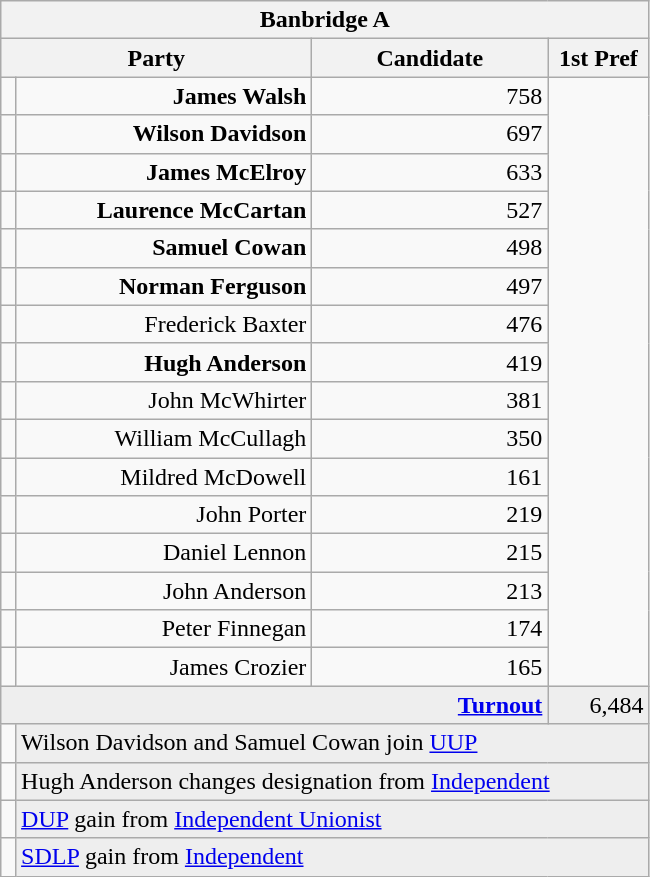<table class="wikitable">
<tr>
<th colspan="4" align="center">Banbridge A</th>
</tr>
<tr>
<th colspan="2" align="center" width=200>Party</th>
<th width=150>Candidate</th>
<th width=60>1st Pref</th>
</tr>
<tr>
<td></td>
<td align="right"><strong>James Walsh</strong></td>
<td align="right">758</td>
</tr>
<tr>
<td></td>
<td align="right"><strong>Wilson Davidson</strong></td>
<td align="right">697</td>
</tr>
<tr>
<td></td>
<td align="right"><strong>James McElroy</strong></td>
<td align="right">633</td>
</tr>
<tr>
<td></td>
<td align="right"><strong>Laurence McCartan</strong></td>
<td align="right">527</td>
</tr>
<tr>
<td></td>
<td align="right"><strong>Samuel Cowan</strong></td>
<td align="right">498</td>
</tr>
<tr>
<td></td>
<td align="right"><strong>Norman Ferguson</strong></td>
<td align="right">497</td>
</tr>
<tr>
<td></td>
<td align="right">Frederick Baxter</td>
<td align="right">476</td>
</tr>
<tr>
<td></td>
<td align="right"><strong>Hugh Anderson</strong></td>
<td align="right">419</td>
</tr>
<tr>
<td></td>
<td align="right">John McWhirter</td>
<td align="right">381</td>
</tr>
<tr>
<td></td>
<td align="right">William McCullagh</td>
<td align="right">350</td>
</tr>
<tr>
<td></td>
<td align="right">Mildred McDowell</td>
<td align="right">161</td>
</tr>
<tr>
<td></td>
<td align="right">John Porter</td>
<td align="right">219</td>
</tr>
<tr>
<td></td>
<td align="right">Daniel Lennon</td>
<td align="right">215</td>
</tr>
<tr>
<td></td>
<td align="right">John Anderson</td>
<td align="right">213</td>
</tr>
<tr>
<td></td>
<td align="right">Peter Finnegan</td>
<td align="right">174</td>
</tr>
<tr>
<td></td>
<td align="right">James Crozier</td>
<td align="right">165</td>
</tr>
<tr bgcolor="EEEEEE">
<td colspan=3 align="right"><strong><a href='#'>Turnout</a></strong></td>
<td align="right">6,484</td>
</tr>
<tr>
<td bgcolor=></td>
<td colspan=3 bgcolor="EEEEEE">Wilson Davidson and Samuel Cowan join <a href='#'>UUP</a></td>
</tr>
<tr>
<td bgcolor=></td>
<td colspan=3 bgcolor="EEEEEE">Hugh Anderson changes designation from <a href='#'>Independent</a></td>
</tr>
<tr>
<td bgcolor=></td>
<td colspan=3 bgcolor="EEEEEE"><a href='#'>DUP</a> gain from <a href='#'>Independent Unionist</a></td>
</tr>
<tr>
<td bgcolor=></td>
<td colspan=3 bgcolor="EEEEEE"><a href='#'>SDLP</a> gain from <a href='#'>Independent</a></td>
</tr>
</table>
